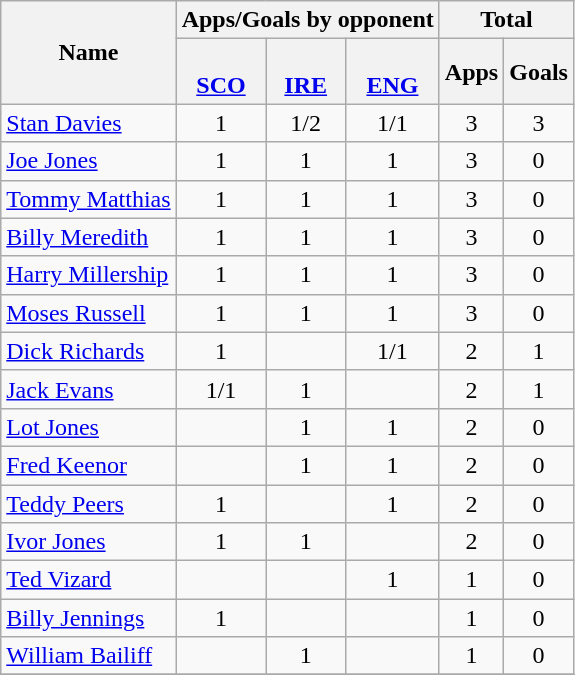<table class="wikitable sortable" style="text-align: center;">
<tr>
<th rowspan=2>Name</th>
<th colspan=3>Apps/Goals by opponent</th>
<th colspan=2>Total</th>
</tr>
<tr>
<th><br><a href='#'>SCO</a></th>
<th><br><a href='#'>IRE</a></th>
<th><br><a href='#'>ENG</a></th>
<th>Apps</th>
<th>Goals</th>
</tr>
<tr>
<td align=left><a href='#'>Stan Davies</a></td>
<td>1</td>
<td>1/2</td>
<td>1/1</td>
<td>3</td>
<td>3</td>
</tr>
<tr>
<td align=left><a href='#'>Joe Jones</a></td>
<td>1</td>
<td>1</td>
<td>1</td>
<td>3</td>
<td>0</td>
</tr>
<tr>
<td align=left><a href='#'>Tommy Matthias</a></td>
<td>1</td>
<td>1</td>
<td>1</td>
<td>3</td>
<td>0</td>
</tr>
<tr>
<td align=left><a href='#'>Billy Meredith</a></td>
<td>1</td>
<td>1</td>
<td>1</td>
<td>3</td>
<td>0</td>
</tr>
<tr>
<td align=left><a href='#'>Harry Millership</a></td>
<td>1</td>
<td>1</td>
<td>1</td>
<td>3</td>
<td>0</td>
</tr>
<tr>
<td align=left><a href='#'>Moses Russell</a></td>
<td>1</td>
<td>1</td>
<td>1</td>
<td>3</td>
<td>0</td>
</tr>
<tr>
<td align=left><a href='#'>Dick Richards</a></td>
<td>1</td>
<td></td>
<td>1/1</td>
<td>2</td>
<td>1</td>
</tr>
<tr>
<td align=left><a href='#'>Jack Evans</a></td>
<td>1/1</td>
<td>1</td>
<td></td>
<td>2</td>
<td>1</td>
</tr>
<tr>
<td align=left><a href='#'>Lot Jones</a></td>
<td></td>
<td>1</td>
<td>1</td>
<td>2</td>
<td>0</td>
</tr>
<tr>
<td align=left><a href='#'>Fred Keenor</a></td>
<td></td>
<td>1</td>
<td>1</td>
<td>2</td>
<td>0</td>
</tr>
<tr>
<td align=left><a href='#'>Teddy Peers</a></td>
<td>1</td>
<td></td>
<td>1</td>
<td>2</td>
<td>0</td>
</tr>
<tr>
<td align=left><a href='#'>Ivor Jones</a></td>
<td>1</td>
<td>1</td>
<td></td>
<td>2</td>
<td>0</td>
</tr>
<tr>
<td align=left><a href='#'>Ted Vizard</a></td>
<td></td>
<td></td>
<td>1</td>
<td>1</td>
<td>0</td>
</tr>
<tr>
<td align=left><a href='#'>Billy Jennings</a></td>
<td>1</td>
<td></td>
<td></td>
<td>1</td>
<td>0</td>
</tr>
<tr>
<td align=left><a href='#'>William Bailiff</a></td>
<td></td>
<td>1</td>
<td></td>
<td>1</td>
<td>0</td>
</tr>
<tr>
</tr>
</table>
